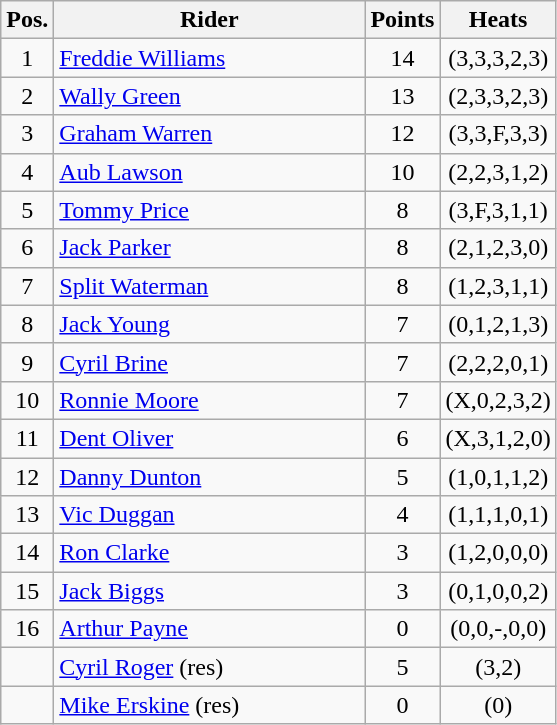<table class=wikitable>
<tr>
<th width=25px>Pos.</th>
<th width=200px>Rider</th>
<th width=40px>Points</th>
<th width=70px>Heats</th>
</tr>
<tr align=center >
<td>1</td>
<td align=left> <a href='#'>Freddie Williams</a></td>
<td>14</td>
<td>(3,3,3,2,3)</td>
</tr>
<tr align=center >
<td>2</td>
<td align=left> <a href='#'>Wally Green</a></td>
<td>13</td>
<td>(2,3,3,2,3)</td>
</tr>
<tr align=center >
<td>3</td>
<td align=left> <a href='#'>Graham Warren</a></td>
<td>12</td>
<td>(3,3,F,3,3)</td>
</tr>
<tr align=center>
<td>4</td>
<td align=left> <a href='#'>Aub Lawson</a></td>
<td>10</td>
<td>(2,2,3,1,2)</td>
</tr>
<tr align=center>
<td>5</td>
<td align=left> <a href='#'>Tommy Price</a></td>
<td>8</td>
<td>(3,F,3,1,1)</td>
</tr>
<tr align=center>
<td>6</td>
<td align=left> <a href='#'>Jack Parker</a></td>
<td>8</td>
<td>(2,1,2,3,0)</td>
</tr>
<tr align=center>
<td>7</td>
<td align=left> <a href='#'>Split Waterman</a></td>
<td>8</td>
<td>(1,2,3,1,1)</td>
</tr>
<tr align=center>
<td>8</td>
<td align=left> <a href='#'>Jack Young</a></td>
<td>7</td>
<td>(0,1,2,1,3)</td>
</tr>
<tr align=center>
<td>9</td>
<td align=left> <a href='#'>Cyril Brine</a></td>
<td>7</td>
<td>(2,2,2,0,1)</td>
</tr>
<tr align=center>
<td>10</td>
<td align=left> <a href='#'>Ronnie Moore</a></td>
<td>7</td>
<td>(X,0,2,3,2)</td>
</tr>
<tr align=center>
<td>11</td>
<td align=left> <a href='#'>Dent Oliver</a></td>
<td>6</td>
<td>(X,3,1,2,0)</td>
</tr>
<tr align=center>
<td>12</td>
<td align=left> <a href='#'>Danny Dunton</a></td>
<td>5</td>
<td>(1,0,1,1,2)</td>
</tr>
<tr align=center>
<td>13</td>
<td align=left> <a href='#'>Vic Duggan</a></td>
<td>4</td>
<td>(1,1,1,0,1)</td>
</tr>
<tr align=center>
<td>14</td>
<td align=left> <a href='#'>Ron Clarke</a></td>
<td>3</td>
<td>(1,2,0,0,0)</td>
</tr>
<tr align=center>
<td>15</td>
<td align=left> <a href='#'>Jack Biggs</a></td>
<td>3</td>
<td>(0,1,0,0,2)</td>
</tr>
<tr align=center>
<td>16</td>
<td align=left> <a href='#'>Arthur Payne</a></td>
<td>0</td>
<td>(0,0,-,0,0)</td>
</tr>
<tr align=center>
<td></td>
<td align=left> <a href='#'>Cyril Roger</a> (res)</td>
<td>5</td>
<td>(3,2)</td>
</tr>
<tr align=center>
<td></td>
<td align=left> <a href='#'>Mike Erskine</a> (res)</td>
<td>0</td>
<td>(0)</td>
</tr>
</table>
